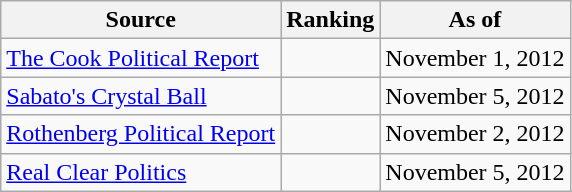<table class="wikitable" style="text-align:center">
<tr>
<th>Source</th>
<th>Ranking</th>
<th>As of</th>
</tr>
<tr>
<td align=left><a href='#'>The Cook Political Report</a></td>
<td></td>
<td>November 1, 2012</td>
</tr>
<tr>
<td align=left><a href='#'>Sabato's Crystal Ball</a></td>
<td></td>
<td>November 5, 2012</td>
</tr>
<tr>
<td align=left><a href='#'>Rothenberg Political Report</a></td>
<td></td>
<td>November 2, 2012</td>
</tr>
<tr>
<td align=left><a href='#'>Real Clear Politics</a></td>
<td></td>
<td>November 5, 2012</td>
</tr>
</table>
